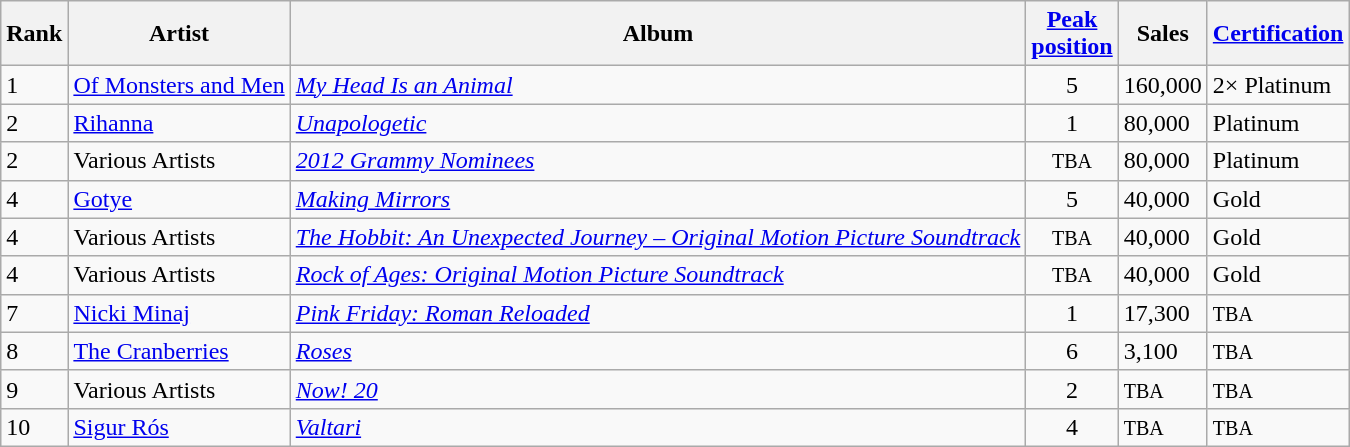<table class="wikitable sortable">
<tr>
<th>Rank</th>
<th>Artist</th>
<th>Album</th>
<th><a href='#'>Peak<br>position</a></th>
<th>Sales</th>
<th><a href='#'>Certification</a></th>
</tr>
<tr>
<td>1</td>
<td><a href='#'>Of Monsters and Men</a></td>
<td><em><a href='#'>My Head Is an Animal</a></em></td>
<td style="text-align:center;">5</td>
<td>160,000</td>
<td>2× Platinum</td>
</tr>
<tr>
<td>2</td>
<td><a href='#'>Rihanna</a></td>
<td><em><a href='#'>Unapologetic</a></em></td>
<td style="text-align:center;">1</td>
<td>80,000</td>
<td>Platinum</td>
</tr>
<tr>
<td>2</td>
<td>Various Artists</td>
<td><em><a href='#'>2012 Grammy Nominees</a></em></td>
<td style="text-align:center;"><span><small>TBA</small></span></td>
<td>80,000</td>
<td>Platinum</td>
</tr>
<tr>
<td>4</td>
<td><a href='#'>Gotye</a></td>
<td><em><a href='#'>Making Mirrors</a></em></td>
<td style="text-align:center;">5</td>
<td>40,000</td>
<td>Gold</td>
</tr>
<tr>
<td>4</td>
<td>Various Artists</td>
<td><em><a href='#'>The Hobbit: An Unexpected Journey – Original Motion Picture Soundtrack</a></em></td>
<td style="text-align:center;"><span><small>TBA</small></span></td>
<td>40,000</td>
<td>Gold</td>
</tr>
<tr>
<td>4</td>
<td>Various Artists</td>
<td><em><a href='#'>Rock of Ages: Original Motion Picture Soundtrack</a></em></td>
<td style="text-align:center;"><span><small>TBA</small></span></td>
<td>40,000</td>
<td>Gold</td>
</tr>
<tr>
<td>7</td>
<td><a href='#'>Nicki Minaj</a></td>
<td><em><a href='#'>Pink Friday: Roman Reloaded</a></em></td>
<td style="text-align:center;">1</td>
<td>17,300</td>
<td><span><small>TBA</small></span></td>
</tr>
<tr>
<td>8</td>
<td><a href='#'>The Cranberries</a></td>
<td><em><a href='#'>Roses</a></em></td>
<td style="text-align:center;">6</td>
<td>3,100</td>
<td><span><small>TBA</small></span></td>
</tr>
<tr>
<td>9</td>
<td>Various Artists</td>
<td><em><a href='#'>Now! 20</a></em></td>
<td style="text-align:center;">2</td>
<td><span><small>TBA</small></span></td>
<td><span><small>TBA</small></span></td>
</tr>
<tr>
<td>10</td>
<td><a href='#'>Sigur Rós</a></td>
<td><em><a href='#'>Valtari</a></em></td>
<td style="text-align:center;">4</td>
<td><span><small>TBA</small></span></td>
<td><span><small>TBA</small></span></td>
</tr>
</table>
